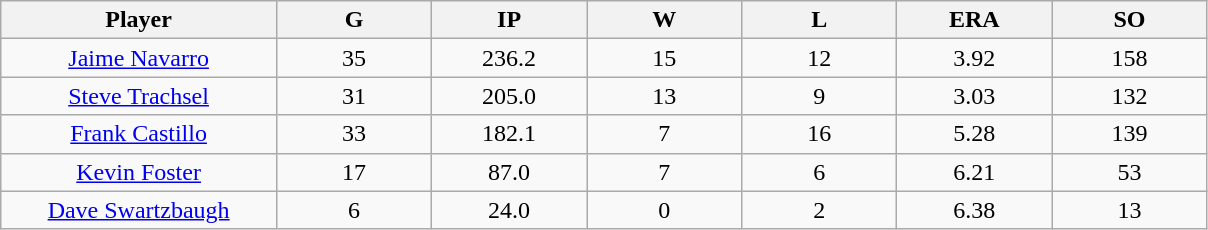<table class="wikitable sortable">
<tr>
<th bgcolor="#DDDDFF" width="16%">Player</th>
<th bgcolor="#DDDDFF" width="9%">G</th>
<th bgcolor="#DDDDFF" width="9%">IP</th>
<th bgcolor="#DDDDFF" width="9%">W</th>
<th bgcolor="#DDDDFF" width="9%">L</th>
<th bgcolor="#DDDDFF" width="9%">ERA</th>
<th bgcolor="#DDDDFF" width="9%">SO</th>
</tr>
<tr align="center">
<td><a href='#'>Jaime Navarro</a></td>
<td>35</td>
<td>236.2</td>
<td>15</td>
<td>12</td>
<td>3.92</td>
<td>158</td>
</tr>
<tr align=center>
<td><a href='#'>Steve Trachsel</a></td>
<td>31</td>
<td>205.0</td>
<td>13</td>
<td>9</td>
<td>3.03</td>
<td>132</td>
</tr>
<tr align=center>
<td><a href='#'>Frank Castillo</a></td>
<td>33</td>
<td>182.1</td>
<td>7</td>
<td>16</td>
<td>5.28</td>
<td>139</td>
</tr>
<tr align=center>
<td><a href='#'>Kevin Foster</a></td>
<td>17</td>
<td>87.0</td>
<td>7</td>
<td>6</td>
<td>6.21</td>
<td>53</td>
</tr>
<tr align=center>
<td><a href='#'>Dave Swartzbaugh</a></td>
<td>6</td>
<td>24.0</td>
<td>0</td>
<td>2</td>
<td>6.38</td>
<td>13</td>
</tr>
</table>
